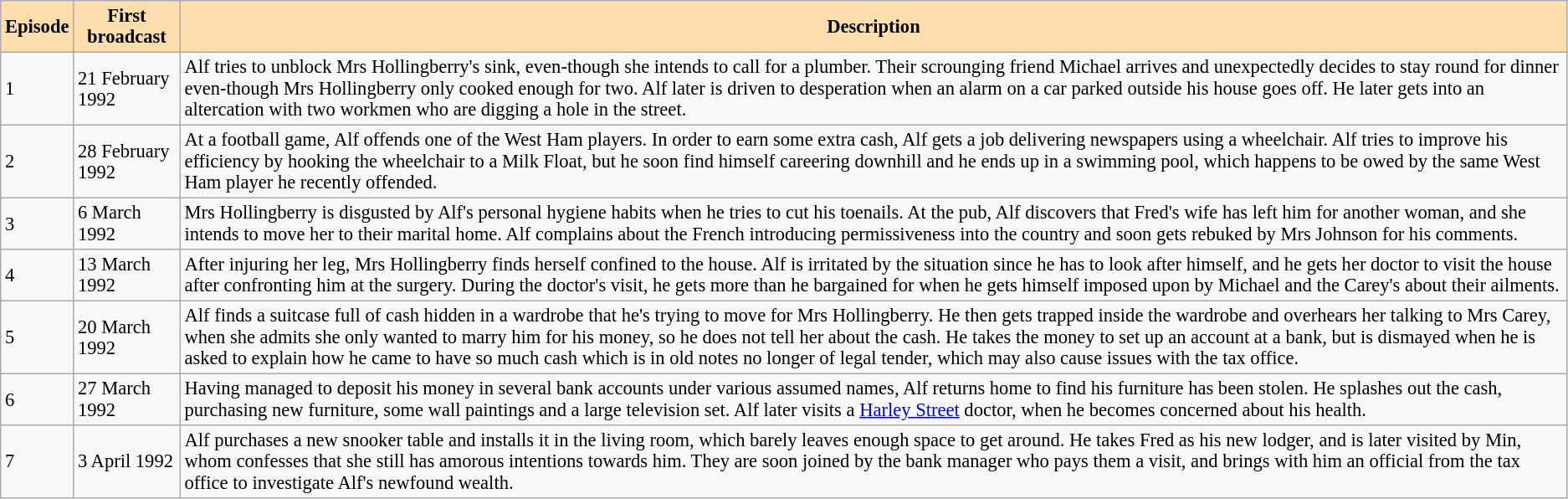<table class="wikitable" border="1" style="font-size: 94%">
<tr>
<th style="background:#ffdead">Episode</th>
<th style="background:#ffdead">First broadcast</th>
<th style="background:#ffdead">Description</th>
</tr>
<tr>
<td>1</td>
<td>21 February 1992</td>
<td>Alf tries to unblock Mrs Hollingberry's sink, even-though she intends to call for a plumber. Their scrounging friend Michael arrives and unexpectedly decides to stay round for dinner even-though Mrs Hollingberry only cooked enough for two. Alf later is driven to desperation when an alarm on a car parked outside his house goes off. He later gets into an altercation with two workmen who are digging a hole in the street.</td>
</tr>
<tr>
<td>2</td>
<td>28 February 1992</td>
<td>At a football game, Alf offends one of the West Ham players. In order to earn some extra cash, Alf gets a job delivering newspapers using a wheelchair. Alf tries to improve his efficiency by hooking the wheelchair to a Milk Float, but he soon find himself careering downhill and he ends up in a swimming pool, which happens to be owed by the same West Ham player he recently offended.</td>
</tr>
<tr>
<td>3</td>
<td>6 March 1992</td>
<td>Mrs Hollingberry is disgusted by Alf's personal hygiene habits when he tries to cut his toenails. At the pub, Alf discovers that Fred's wife has left him for another woman, and she intends to move her to their marital home. Alf complains about the French introducing permissiveness into the country and soon gets rebuked by Mrs Johnson for his comments.</td>
</tr>
<tr>
<td>4</td>
<td>13 March 1992</td>
<td>After injuring her leg, Mrs Hollingberry finds herself confined to the house. Alf is irritated by the situation since he has to look after himself, and he gets her doctor to visit the house after confronting him at the surgery. During the doctor's visit, he gets more than he bargained for when he gets himself imposed upon by Michael and the Carey's about their ailments.</td>
</tr>
<tr>
<td>5</td>
<td>20 March 1992</td>
<td>Alf finds a suitcase full of cash hidden in a wardrobe that he's trying to move for Mrs Hollingberry. He then gets trapped inside the wardrobe and overhears her talking to Mrs Carey, when she admits she only wanted to marry him for his money, so he does not tell her about the cash. He takes the money to set up an account at a bank, but is dismayed when he is asked to explain how he came to have so much cash which is in old notes no longer of legal tender, which may also cause issues with the tax office.</td>
</tr>
<tr>
<td>6</td>
<td>27 March 1992</td>
<td>Having managed to deposit his money in several bank accounts under various assumed names, Alf returns home to find his furniture has been stolen. He splashes out the cash, purchasing new furniture, some wall paintings and a large television set. Alf later visits a <a href='#'>Harley Street</a> doctor, when he becomes concerned about his health.</td>
</tr>
<tr>
<td>7</td>
<td>3 April 1992</td>
<td>Alf purchases a new snooker table and installs it in the living room, which barely leaves enough space to get around. He takes Fred as his new lodger, and is later visited by Min, whom confesses that she still has amorous intentions towards him. They are soon joined by the bank manager who pays them a visit, and brings with him an official from the tax office to investigate Alf's newfound wealth.</td>
</tr>
</table>
